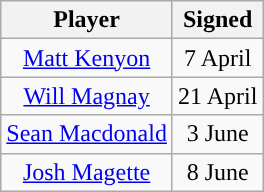<table class="wikitable sortable sortable" style="text-align: center">
<tr>
<th>Player</th>
<th>Signed</th>
</tr>
<tr>
<td><a href='#'>Matt Kenyon</a></td>
<td>7 April</td>
</tr>
<tr>
<td><a href='#'>Will Magnay</a></td>
<td>21 April</td>
</tr>
<tr>
<td><a href='#'>Sean Macdonald</a></td>
<td>3 June</td>
</tr>
<tr>
<td><a href='#'>Josh Magette</a></td>
<td>8 June</td>
</tr>
</table>
